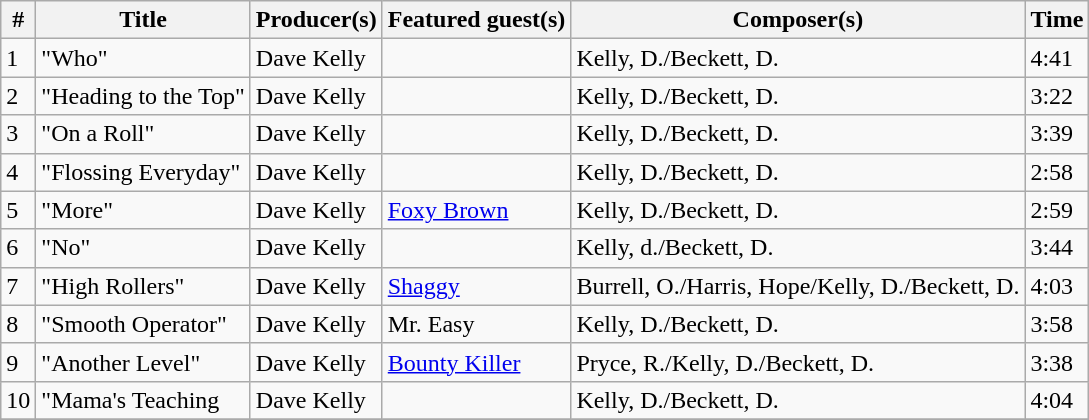<table class="wikitable">
<tr>
<th align="center">#</th>
<th align="center">Title</th>
<th align="center">Producer(s)</th>
<th align="center">Featured guest(s)</th>
<th align="center">Composer(s)</th>
<th align="center">Time</th>
</tr>
<tr>
<td>1</td>
<td>"Who"</td>
<td>Dave Kelly</td>
<td></td>
<td>Kelly, D./Beckett, D.</td>
<td>4:41</td>
</tr>
<tr>
<td>2</td>
<td>"Heading to the Top"</td>
<td>Dave Kelly</td>
<td></td>
<td>Kelly, D./Beckett, D.</td>
<td>3:22</td>
</tr>
<tr>
<td>3</td>
<td>"On a Roll"</td>
<td>Dave Kelly</td>
<td></td>
<td>Kelly, D./Beckett, D.</td>
<td>3:39</td>
</tr>
<tr>
<td>4</td>
<td>"Flossing Everyday"</td>
<td>Dave Kelly</td>
<td></td>
<td>Kelly, D./Beckett, D.</td>
<td>2:58</td>
</tr>
<tr>
<td>5</td>
<td>"More"</td>
<td>Dave Kelly</td>
<td><a href='#'>Foxy Brown</a></td>
<td>Kelly, D./Beckett, D.</td>
<td>2:59</td>
</tr>
<tr>
<td>6</td>
<td>"No"</td>
<td>Dave Kelly</td>
<td></td>
<td>Kelly, d./Beckett, D.</td>
<td>3:44</td>
</tr>
<tr>
<td>7</td>
<td>"High Rollers"</td>
<td>Dave Kelly</td>
<td><a href='#'>Shaggy</a></td>
<td>Burrell, O./Harris, Hope/Kelly, D./Beckett, D.</td>
<td>4:03</td>
</tr>
<tr>
<td>8</td>
<td>"Smooth Operator"</td>
<td>Dave Kelly</td>
<td>Mr. Easy</td>
<td>Kelly, D./Beckett, D.</td>
<td>3:58</td>
</tr>
<tr>
<td>9</td>
<td>"Another Level"</td>
<td>Dave Kelly</td>
<td><a href='#'>Bounty Killer</a></td>
<td>Pryce, R./Kelly, D./Beckett, D.</td>
<td>3:38</td>
</tr>
<tr>
<td>10</td>
<td>"Mama's Teaching</td>
<td>Dave Kelly</td>
<td></td>
<td>Kelly, D./Beckett, D.</td>
<td>4:04</td>
</tr>
<tr>
</tr>
</table>
